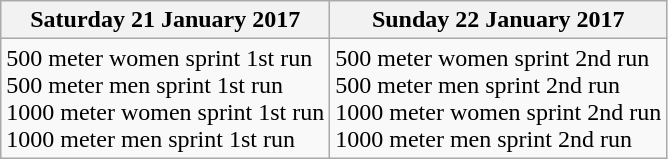<table class="wikitable">
<tr>
<th>Saturday 21 January 2017</th>
<th>Sunday 22 January 2017</th>
</tr>
<tr>
<td Valign=top>500 meter women sprint 1st run <br> 500 meter men sprint 1st run <br> 1000 meter women sprint 1st run <br> 1000 meter men sprint 1st run</td>
<td Valign=top>500 meter women sprint 2nd run <br> 500 meter men sprint 2nd run <br> 1000 meter women sprint 2nd run <br> 1000 meter men sprint 2nd run</td>
</tr>
</table>
